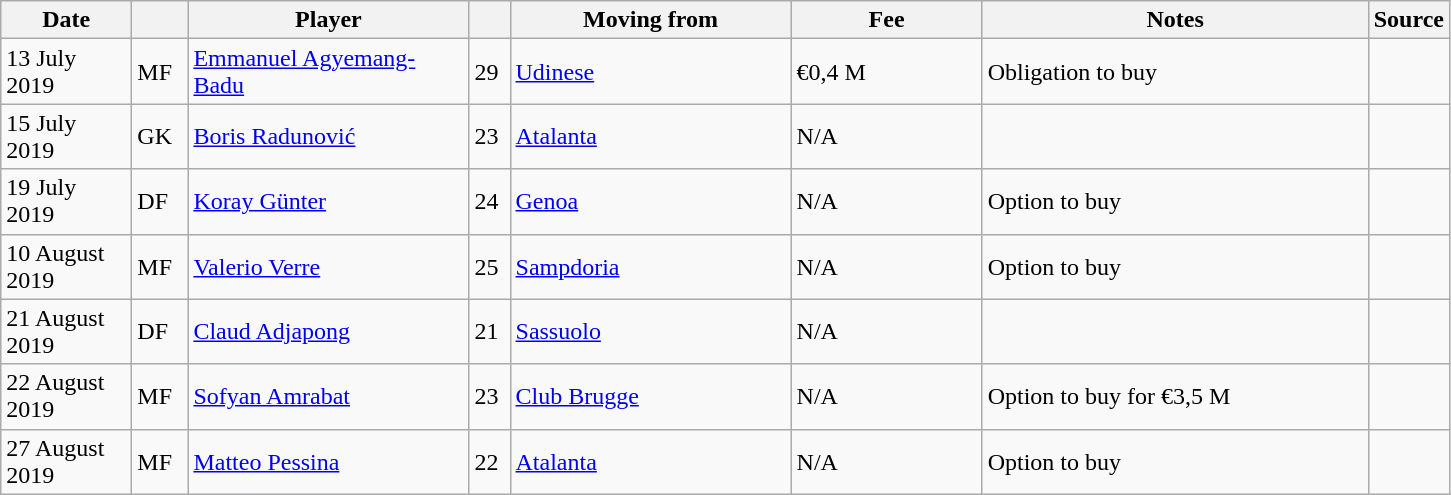<table class="wikitable sortable">
<tr>
<th style="width:80px;">Date</th>
<th style="width:30px;"></th>
<th style="width:180px;">Player</th>
<th style="width:20px;"></th>
<th style="width:180px;">Moving from</th>
<th style="width:120px;" class="unsortable">Fee</th>
<th style="width:250px;" class="unsortable">Notes</th>
<th style="width:20px;">Source</th>
</tr>
<tr>
<td>13 July 2019</td>
<td>MF</td>
<td> <a href='#'>Emmanuel Agyemang-Badu</a></td>
<td>29</td>
<td> <a href='#'>Udinese</a></td>
<td>€0,4 M</td>
<td>Obligation to buy</td>
<td></td>
</tr>
<tr>
<td>15 July 2019</td>
<td>GK</td>
<td> <a href='#'>Boris Radunović</a></td>
<td>23</td>
<td> <a href='#'>Atalanta</a></td>
<td>N/A</td>
<td></td>
<td></td>
</tr>
<tr>
<td>19 July 2019</td>
<td>DF</td>
<td> <a href='#'>Koray Günter</a></td>
<td>24</td>
<td> <a href='#'>Genoa</a></td>
<td>N/A</td>
<td>Option to buy</td>
<td></td>
</tr>
<tr>
<td>10 August 2019</td>
<td>MF</td>
<td> <a href='#'>Valerio Verre</a></td>
<td>25</td>
<td> <a href='#'>Sampdoria</a></td>
<td>N/A</td>
<td>Option to buy</td>
<td></td>
</tr>
<tr>
<td>21 August 2019</td>
<td>DF</td>
<td> <a href='#'>Claud Adjapong</a></td>
<td>21</td>
<td> <a href='#'>Sassuolo</a></td>
<td>N/A</td>
<td></td>
<td></td>
</tr>
<tr>
<td>22 August 2019</td>
<td>MF</td>
<td> <a href='#'>Sofyan Amrabat</a></td>
<td>23</td>
<td> <a href='#'>Club Brugge</a></td>
<td>N/A</td>
<td>Option to buy for €3,5 M</td>
<td></td>
</tr>
<tr>
<td>27 August 2019</td>
<td>MF</td>
<td> <a href='#'>Matteo Pessina</a></td>
<td>22</td>
<td> <a href='#'>Atalanta</a></td>
<td>N/A</td>
<td>Option to buy</td>
<td></td>
</tr>
</table>
